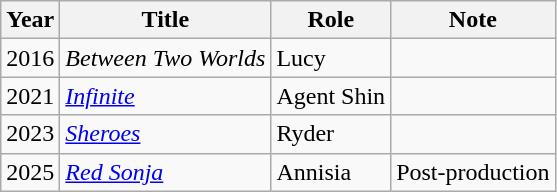<table class="wikitable">
<tr>
<th>Year</th>
<th>Title</th>
<th>Role</th>
<th>Note</th>
</tr>
<tr>
<td>2016</td>
<td><em>Between Two Worlds</em></td>
<td>Lucy</td>
<td></td>
</tr>
<tr>
<td>2021</td>
<td><em><a href='#'>Infinite</a></em></td>
<td>Agent Shin</td>
<td></td>
</tr>
<tr>
<td>2023</td>
<td><em><a href='#'>Sheroes</a></em></td>
<td>Ryder</td>
<td></td>
</tr>
<tr>
<td>2025</td>
<td><em><a href='#'>Red Sonja</a></em></td>
<td>Annisia</td>
<td>Post-production</td>
</tr>
</table>
